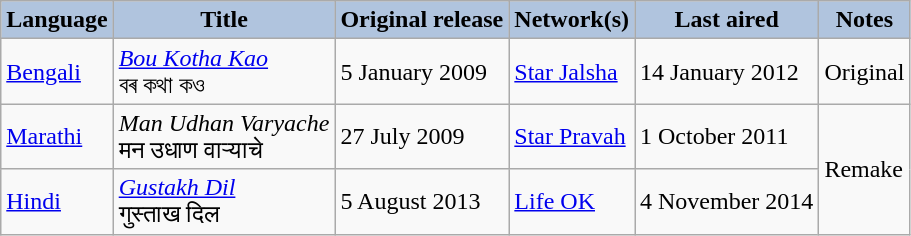<table class="wikitable">
<tr>
<th style="background:LightSteelBlue;">Language</th>
<th style="background:LightSteelBlue;">Title</th>
<th style="background:LightSteelBlue;">Original release</th>
<th style="background:LightSteelBlue;">Network(s)</th>
<th style="background:LightSteelBlue;">Last aired</th>
<th style="background:LightSteelBlue;">Notes</th>
</tr>
<tr>
<td><a href='#'>Bengali</a></td>
<td><em><a href='#'>Bou Kotha Kao</a></em> <br> বৰ কথা কও</td>
<td>5 January 2009</td>
<td><a href='#'>Star Jalsha</a></td>
<td>14 January 2012</td>
<td>Original</td>
</tr>
<tr>
<td><a href='#'>Marathi</a></td>
<td><em>Man Udhan Varyache</em> <br> मन उधाण वाऱ्याचे</td>
<td>27 July 2009</td>
<td><a href='#'>Star Pravah</a></td>
<td>1 October 2011</td>
<td rowspan="2">Remake</td>
</tr>
<tr>
<td><a href='#'>Hindi</a></td>
<td><em><a href='#'>Gustakh Dil</a></em> <br> गुस्ताख दिल</td>
<td>5 August 2013</td>
<td><a href='#'>Life OK</a></td>
<td>4 November 2014</td>
</tr>
</table>
